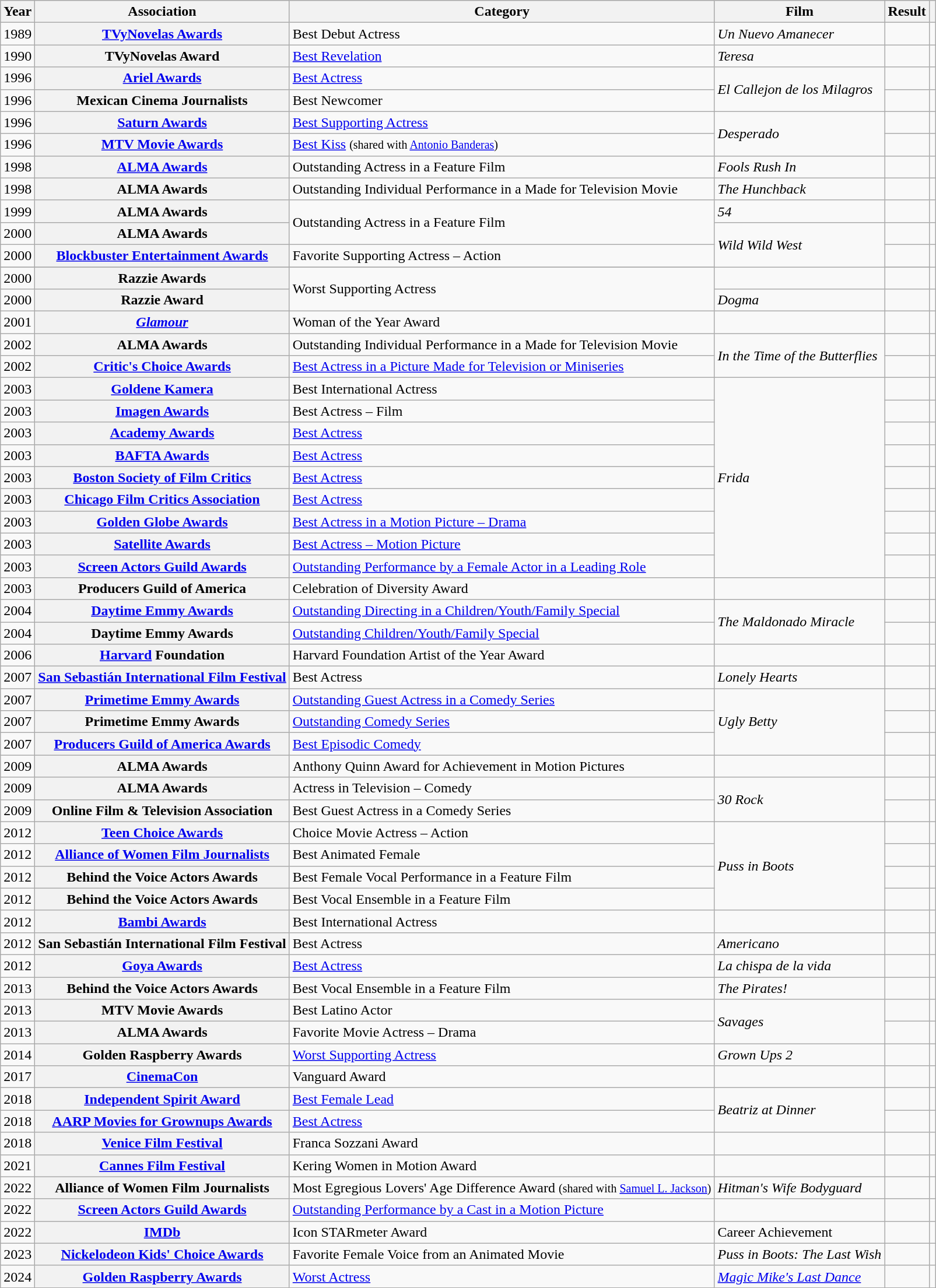<table class="wikitable plainrowheaders sortable">
<tr style="background:#ccc; text-align:center;">
<th scope="col">Year</th>
<th scope="col">Association</th>
<th scope="col">Category</th>
<th scope="col">Film</th>
<th scope="col">Result</th>
<th scope="col" class="unsortable"></th>
</tr>
<tr>
<td style="text-align:center;">1989</td>
<th scope="row"><a href='#'>TVyNovelas Awards</a></th>
<td>Best Debut Actress</td>
<td><em>Un Nuevo Amanecer</em></td>
<td></td>
<td style="text-align:center;"></td>
</tr>
<tr>
<td style="text-align:center;">1990</td>
<th scope="row">TVyNovelas Award</th>
<td><a href='#'>Best Revelation</a></td>
<td><em>Teresa</em></td>
<td></td>
<td style="text-align:center;"></td>
</tr>
<tr>
<td style="text-align:center;">1996</td>
<th scope="row"><a href='#'>Ariel Awards</a></th>
<td><a href='#'>Best Actress</a></td>
<td rowspan="2"><em>El Callejon de los Milagros</em></td>
<td></td>
<td style="text-align:center;"></td>
</tr>
<tr>
<td style="text-align:center;">1996</td>
<th scope="row">Mexican Cinema Journalists</th>
<td>Best Newcomer</td>
<td></td>
<td style="text-align:center;"></td>
</tr>
<tr>
<td style="text-align:center;">1996</td>
<th scope="row"><a href='#'>Saturn Awards</a></th>
<td><a href='#'>Best Supporting Actress</a></td>
<td rowspan="2"><em>Desperado</em></td>
<td></td>
<td style="text-align:center;"></td>
</tr>
<tr>
<td style="text-align:center;">1996</td>
<th scope="row"><a href='#'>MTV Movie Awards</a></th>
<td><a href='#'>Best Kiss</a> <small>(shared with <a href='#'>Antonio Banderas</a>)</small></td>
<td></td>
<td style="text-align:center;"></td>
</tr>
<tr>
<td style="text-align:center;">1998</td>
<th scope="row"><a href='#'>ALMA Awards</a></th>
<td>Outstanding Actress in a Feature Film</td>
<td><em>Fools Rush In</em></td>
<td></td>
<td style="text-align:center;"></td>
</tr>
<tr>
<td style="text-align:center;">1998</td>
<th scope="row">ALMA Awards</th>
<td>Outstanding Individual Performance in a Made for Television Movie</td>
<td><em>The Hunchback</em></td>
<td></td>
<td style="text-align:center;"></td>
</tr>
<tr>
<td style="text-align:center;">1999</td>
<th scope="row">ALMA Awards</th>
<td rowspan="2">Outstanding Actress in a Feature Film</td>
<td><em>54</em></td>
<td></td>
<td style="text-align:center;"></td>
</tr>
<tr>
<td style="text-align:center;">2000</td>
<th scope="row">ALMA Awards</th>
<td rowspan="3"><em>Wild Wild West</em></td>
<td></td>
<td style="text-align:center;"></td>
</tr>
<tr>
<td style="text-align:center;">2000</td>
<th scope="row"><a href='#'>Blockbuster Entertainment Awards</a></th>
<td>Favorite Supporting Actress – Action</td>
<td></td>
<td style="text-align:center;"></td>
</tr>
<tr>
</tr>
<tr>
<td style="text-align:center;">2000</td>
<th scope="row">Razzie Awards</th>
<td rowspan="2">Worst Supporting Actress</td>
<td></td>
<td style="text-align:center;"></td>
</tr>
<tr>
<td style="text-align:center;">2000</td>
<th scope="row">Razzie Award</th>
<td><em>Dogma</em></td>
<td></td>
<td style="text-align:center;"></td>
</tr>
<tr>
<td style="text-align:center;">2001</td>
<th scope="row"><em><a href='#'>Glamour</a></em></th>
<td>Woman of the Year Award</td>
<td></td>
<td></td>
<td style="text-align:center;"></td>
</tr>
<tr>
<td style="text-align:center;">2002</td>
<th scope="row">ALMA Awards</th>
<td>Outstanding Individual Performance in a Made for Television Movie</td>
<td rowspan="2"><em>In the Time of the Butterflies</em></td>
<td></td>
<td style="text-align:center;"></td>
</tr>
<tr>
<td style="text-align:center;">2002</td>
<th scope="row"><a href='#'>Critic's Choice Awards</a></th>
<td><a href='#'>Best Actress in a Picture Made for Television or Miniseries</a></td>
<td></td>
<td style="text-align:center;"></td>
</tr>
<tr>
<td style="text-align:center;">2003</td>
<th scope="row"><a href='#'>Goldene Kamera</a></th>
<td>Best International Actress</td>
<td rowspan="9"><em>Frida</em></td>
<td></td>
<td style="text-align:center;"></td>
</tr>
<tr>
<td style="text-align:center;">2003</td>
<th scope="row"><a href='#'>Imagen Awards</a></th>
<td>Best Actress – Film</td>
<td></td>
<td style="text-align:center;"></td>
</tr>
<tr>
<td style="text-align:center;">2003</td>
<th scope="row"><a href='#'>Academy Awards</a></th>
<td><a href='#'>Best Actress</a></td>
<td></td>
<td style="text-align:center;"></td>
</tr>
<tr>
<td style="text-align:center;">2003</td>
<th scope="row"><a href='#'>BAFTA Awards</a></th>
<td><a href='#'>Best Actress</a></td>
<td></td>
<td style="text-align:center;"></td>
</tr>
<tr>
<td style="text-align:center;">2003</td>
<th scope="row"><a href='#'>Boston Society of Film Critics</a></th>
<td><a href='#'>Best Actress</a></td>
<td></td>
<td style="text-align:center;"></td>
</tr>
<tr>
<td style="text-align:center;">2003</td>
<th scope="row"><a href='#'>Chicago Film Critics Association</a></th>
<td><a href='#'>Best Actress</a></td>
<td></td>
<td style="text-align:center;"></td>
</tr>
<tr>
<td style="text-align:center;">2003</td>
<th scope="row"><a href='#'>Golden Globe Awards</a></th>
<td><a href='#'>Best Actress in a Motion Picture – Drama</a></td>
<td></td>
<td style="text-align:center;"></td>
</tr>
<tr>
<td style="text-align:center;">2003</td>
<th scope="row"><a href='#'>Satellite Awards</a></th>
<td><a href='#'>Best Actress – Motion Picture</a></td>
<td></td>
<td style="text-align:center;"></td>
</tr>
<tr>
<td style="text-align:center;">2003</td>
<th scope="row"><a href='#'>Screen Actors Guild Awards</a></th>
<td><a href='#'>Outstanding Performance by a Female Actor in a Leading Role</a></td>
<td></td>
<td style="text-align:center;"></td>
</tr>
<tr>
<td style="text-align:center;">2003</td>
<th scope="row">Producers Guild of America</th>
<td>Celebration of Diversity Award</td>
<td></td>
<td></td>
<td style="text-align:center;"></td>
</tr>
<tr>
<td style="text-align:center;">2004</td>
<th scope="row"><a href='#'>Daytime Emmy Awards</a></th>
<td><a href='#'>Outstanding Directing in a Children/Youth/Family Special</a></td>
<td rowspan="2"><em>The Maldonado Miracle</em></td>
<td></td>
<td style="text-align:center;"></td>
</tr>
<tr>
<td style="text-align:center;">2004</td>
<th scope="row">Daytime Emmy Awards</th>
<td><a href='#'>Outstanding Children/Youth/Family Special</a></td>
<td></td>
<td style="text-align:center;"></td>
</tr>
<tr>
<td style="text-align:center;">2006</td>
<th scope="row"><a href='#'>Harvard</a> Foundation</th>
<td>Harvard Foundation Artist of the Year Award</td>
<td></td>
<td></td>
<td style="text-align:center;"></td>
</tr>
<tr>
<td style="text-align:center;">2007</td>
<th scope="row"><a href='#'>San Sebastián International Film Festival</a></th>
<td>Best Actress</td>
<td><em>Lonely Hearts</em></td>
<td></td>
<td style="text-align:center;"></td>
</tr>
<tr>
<td style="text-align:center;">2007</td>
<th scope="row"><a href='#'>Primetime Emmy Awards</a></th>
<td><a href='#'>Outstanding Guest Actress in a Comedy Series</a></td>
<td rowspan="3"><em>Ugly Betty</em></td>
<td></td>
<td style="text-align:center;"></td>
</tr>
<tr>
<td style="text-align:center;">2007</td>
<th scope="row">Primetime Emmy Awards</th>
<td><a href='#'>Outstanding  Comedy Series</a></td>
<td></td>
<td style="text-align:center;"></td>
</tr>
<tr>
<td style="text-align:center;">2007</td>
<th scope="row"><a href='#'>Producers Guild of America Awards</a></th>
<td><a href='#'>Best Episodic Comedy</a></td>
<td></td>
<td style="text-align:center;"></td>
</tr>
<tr>
<td style="text-align:center;">2009</td>
<th scope="row">ALMA Awards</th>
<td>Anthony Quinn Award for Achievement in Motion Pictures</td>
<td></td>
<td></td>
<td style="text-align:center;"></td>
</tr>
<tr>
<td style="text-align:center;">2009</td>
<th scope="row">ALMA Awards</th>
<td>Actress in Television – Comedy</td>
<td rowspan="2"><em>30 Rock</em></td>
<td></td>
<td style="text-align:center;"></td>
</tr>
<tr>
<td style="text-align:center;">2009</td>
<th scope="row">Online Film & Television Association</th>
<td>Best Guest Actress in a Comedy Series</td>
<td></td>
<td style="text-align:center;"></td>
</tr>
<tr>
<td style="text-align:center;">2012</td>
<th scope="row"><a href='#'>Teen Choice Awards</a></th>
<td>Choice Movie Actress – Action</td>
<td rowspan="4"><em>Puss in Boots</em></td>
<td></td>
<td style="text-align:center;"></td>
</tr>
<tr>
<td style="text-align:center;">2012</td>
<th scope="row"><a href='#'>Alliance of Women Film Journalists</a></th>
<td>Best Animated Female</td>
<td></td>
<td style="text-align:center;"></td>
</tr>
<tr>
<td style="text-align:center;">2012</td>
<th scope="row">Behind the Voice Actors Awards</th>
<td>Best Female Vocal Performance in a Feature Film</td>
<td></td>
<td style="text-align:center;"></td>
</tr>
<tr>
<td style="text-align:center;">2012</td>
<th scope="row">Behind the Voice Actors Awards</th>
<td>Best Vocal Ensemble in a Feature Film</td>
<td></td>
<td style="text-align:center;"></td>
</tr>
<tr>
<td style="text-align:center;">2012</td>
<th scope="row"><a href='#'>Bambi Awards</a></th>
<td>Best International Actress</td>
<td></td>
<td></td>
<td style="text-align:center;"></td>
</tr>
<tr>
<td style="text-align:center;">2012</td>
<th scope="row">San Sebastián International Film Festival</th>
<td>Best Actress</td>
<td><em>Americano</em></td>
<td></td>
<td style="text-align:center;"></td>
</tr>
<tr>
<td style="text-align:center;">2012</td>
<th scope="row"><a href='#'>Goya Awards</a></th>
<td><a href='#'>Best Actress</a></td>
<td><em>La chispa de la vida</em></td>
<td></td>
<td style="text-align:center;"></td>
</tr>
<tr>
<td style="text-align:center;">2013</td>
<th scope="row">Behind the Voice Actors Awards</th>
<td>Best Vocal Ensemble in a Feature Film</td>
<td><em>The Pirates!</em></td>
<td></td>
<td style="text-align:center;"></td>
</tr>
<tr>
<td style="text-align:center;">2013</td>
<th scope="row">MTV Movie Awards</th>
<td>Best Latino Actor</td>
<td rowspan="2"><em>Savages</em></td>
<td></td>
<td style="text-align:center;"></td>
</tr>
<tr>
<td style="text-align:center;">2013</td>
<th scope="row">ALMA Awards</th>
<td>Favorite Movie Actress – Drama</td>
<td></td>
<td style="text-align:center;"></td>
</tr>
<tr>
<td style="text-align:center;">2014</td>
<th scope="row">Golden Raspberry Awards</th>
<td><a href='#'>Worst Supporting Actress</a></td>
<td><em>Grown Ups 2</em></td>
<td></td>
<td style="text-align:center;"></td>
</tr>
<tr>
<td style="text-align:center;">2017</td>
<th scope="row"><a href='#'>CinemaCon</a></th>
<td>Vanguard Award</td>
<td></td>
<td></td>
<td style="text-align:center;"></td>
</tr>
<tr>
<td style="text-align:center;">2018</td>
<th scope="row"><a href='#'>Independent Spirit Award</a></th>
<td><a href='#'>Best Female Lead</a></td>
<td rowspan="2"><em>Beatriz at Dinner</em></td>
<td></td>
<td style="text-align:center;"></td>
</tr>
<tr>
<td style="text-align:center;">2018</td>
<th scope="row"><a href='#'>AARP Movies for Grownups Awards</a></th>
<td><a href='#'>Best Actress</a></td>
<td></td>
<td style="text-align:center;"></td>
</tr>
<tr>
<td style="text-align:center;">2018</td>
<th scope="row"><a href='#'>Venice Film Festival</a></th>
<td>Franca Sozzani Award</td>
<td></td>
<td></td>
<td style="text-align:center;"></td>
</tr>
<tr>
<td style="text-align:center;">2021</td>
<th scope="row"><a href='#'>Cannes Film Festival</a></th>
<td>Kering Women in Motion Award</td>
<td></td>
<td></td>
<td style="text-align:center;"></td>
</tr>
<tr>
<td style="text-align:center;">2022</td>
<th scope="row">Alliance of Women Film Journalists</th>
<td>Most Egregious Lovers' Age Difference Award <small>(shared with <a href='#'>Samuel L. Jackson</a>)</small></td>
<td><em>Hitman's Wife Bodyguard</em></td>
<td></td>
<td style="text-align:center;"></td>
</tr>
<tr>
<td style="text-align:center;">2022</td>
<th scope="row"><a href='#'>Screen Actors Guild Awards</a></th>
<td><a href='#'>Outstanding Performance by a Cast in a Motion Picture</a></td>
<td></td>
<td></td>
<td style="text-align:center;"></td>
</tr>
<tr>
<td style="text-align:center;">2022</td>
<th scope="row"><a href='#'>IMDb</a></th>
<td>Icon STARmeter Award</td>
<td>Career Achievement</td>
<td></td>
<td style="text-align:center;"></td>
</tr>
<tr>
<td style="text-align:center;">2023</td>
<th scope="row"><a href='#'>Nickelodeon Kids' Choice Awards</a></th>
<td>Favorite Female Voice from an Animated Movie</td>
<td><em>Puss in Boots: The Last Wish</em></td>
<td></td>
<td style="text-align:center;"></td>
</tr>
<tr>
<td style="text-align:center;">2024</td>
<th scope="row"><a href='#'>Golden Raspberry Awards</a></th>
<td><a href='#'>Worst Actress</a></td>
<td><em><a href='#'>Magic Mike's Last Dance</a></em></td>
<td></td>
<td style="text-align:center;"></td>
</tr>
</table>
